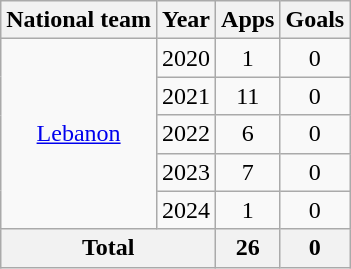<table class="wikitable" style="text-align:center">
<tr>
<th>National team</th>
<th>Year</th>
<th>Apps</th>
<th>Goals</th>
</tr>
<tr>
<td rowspan="5"><a href='#'>Lebanon</a></td>
<td>2020</td>
<td>1</td>
<td>0</td>
</tr>
<tr>
<td>2021</td>
<td>11</td>
<td>0</td>
</tr>
<tr>
<td>2022</td>
<td>6</td>
<td>0</td>
</tr>
<tr>
<td>2023</td>
<td>7</td>
<td>0</td>
</tr>
<tr>
<td>2024</td>
<td>1</td>
<td>0</td>
</tr>
<tr>
<th colspan="2">Total</th>
<th>26</th>
<th>0</th>
</tr>
</table>
